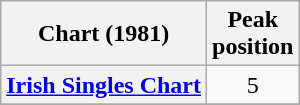<table class="wikitable sortable plainrowheaders">
<tr>
<th scope="col">Chart (1981)</th>
<th scope="col">Peak<br>position</th>
</tr>
<tr>
<th scope="row"><a href='#'>Irish Singles Chart</a></th>
<td align="center">5</td>
</tr>
<tr>
</tr>
</table>
